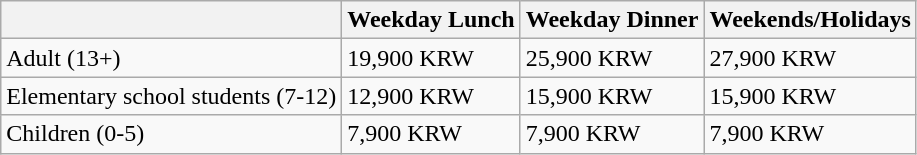<table class="wikitable">
<tr>
<th></th>
<th>Weekday Lunch</th>
<th>Weekday Dinner</th>
<th>Weekends/Holidays</th>
</tr>
<tr>
<td>Adult (13+)</td>
<td>19,900 KRW</td>
<td>25,900 KRW</td>
<td>27,900 KRW</td>
</tr>
<tr>
<td>Elementary school students (7-12)</td>
<td>12,900 KRW</td>
<td>15,900 KRW</td>
<td>15,900 KRW</td>
</tr>
<tr>
<td>Children (0-5)</td>
<td>7,900 KRW</td>
<td>7,900 KRW</td>
<td>7,900 KRW</td>
</tr>
</table>
